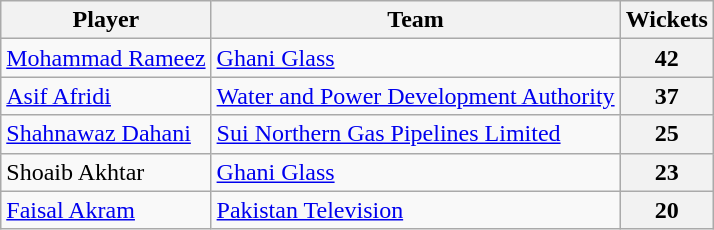<table class="wikitable">
<tr>
<th>Player</th>
<th>Team</th>
<th>Wickets</th>
</tr>
<tr>
<td><a href='#'>Mohammad Rameez</a></td>
<td><a href='#'>Ghani Glass</a></td>
<th>42</th>
</tr>
<tr>
<td><a href='#'>Asif Afridi</a></td>
<td><a href='#'>Water and Power Development Authority</a></td>
<th>37</th>
</tr>
<tr>
<td><a href='#'>Shahnawaz Dahani</a></td>
<td><a href='#'>Sui Northern Gas Pipelines Limited</a></td>
<th>25</th>
</tr>
<tr>
<td>Shoaib Akhtar</td>
<td><a href='#'>Ghani Glass</a></td>
<th>23</th>
</tr>
<tr>
<td><a href='#'>Faisal Akram</a></td>
<td><a href='#'>Pakistan Television</a></td>
<th>20</th>
</tr>
</table>
